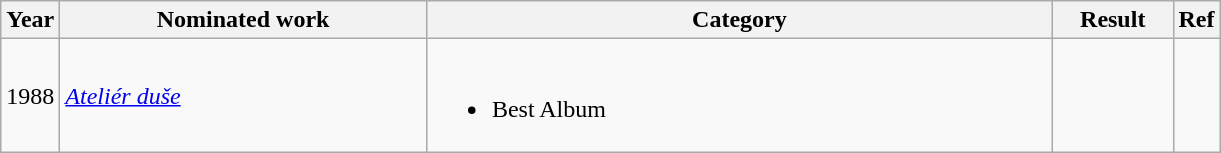<table class="wikitable">
<tr>
<th style="width:10px;">Year</th>
<th style="width:237px;">Nominated work</th>
<th style="width:410px;">Category</th>
<th style="width:73px;">Result</th>
<th>Ref</th>
</tr>
<tr>
<td>1988</td>
<td><em><a href='#'>Ateliér duše</a></em></td>
<td><br><ul><li>Best Album</li></ul></td>
<td></td>
<td align=center></td>
</tr>
</table>
